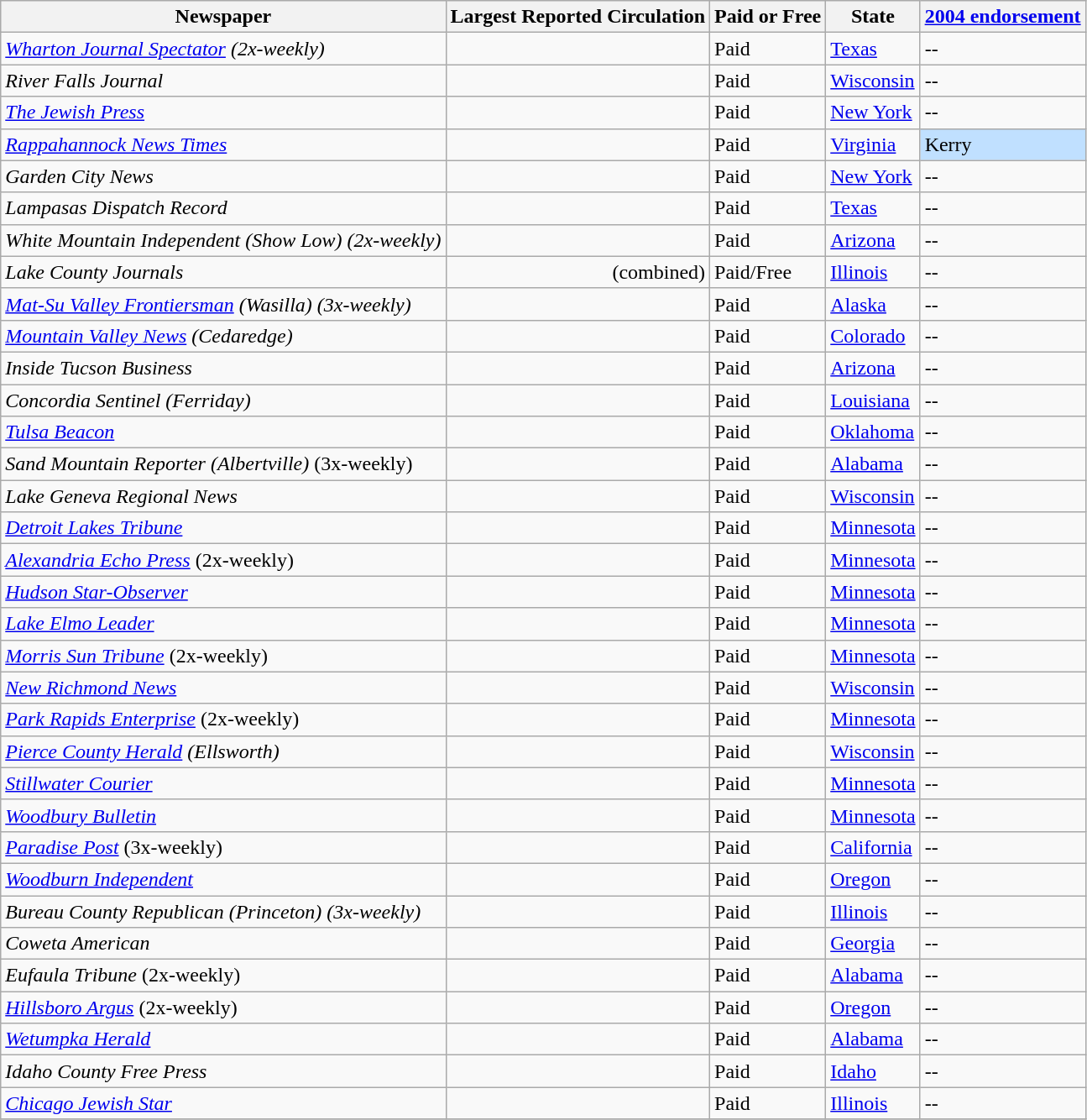<table class="wikitable sortable">
<tr valign=bottom>
<th>Newspaper</th>
<th>Largest Reported Circulation</th>
<th>Paid or Free</th>
<th>State</th>
<th><a href='#'>2004 endorsement</a></th>
</tr>
<tr>
<td><em><a href='#'>Wharton Journal Spectator</a> (2x-weekly)</em></td>
<td align=right></td>
<td>Paid</td>
<td><a href='#'>Texas</a></td>
<td>--</td>
</tr>
<tr>
<td><em>River Falls Journal</em></td>
<td align=right></td>
<td>Paid</td>
<td><a href='#'>Wisconsin</a></td>
<td>--</td>
</tr>
<tr>
<td><em><a href='#'>The Jewish Press</a></em></td>
<td align=right></td>
<td>Paid</td>
<td><a href='#'>New York</a></td>
<td>--</td>
</tr>
<tr>
<td><em><a href='#'>Rappahannock News Times</a></em></td>
<td align=right></td>
<td>Paid</td>
<td><a href='#'>Virginia</a></td>
<td bgcolor=#C0E0FF>Kerry</td>
</tr>
<tr>
<td><em>Garden City News</em></td>
<td align=right></td>
<td>Paid</td>
<td><a href='#'>New York</a></td>
<td>--</td>
</tr>
<tr>
<td><em>Lampasas Dispatch Record</em></td>
<td align=right></td>
<td>Paid</td>
<td><a href='#'>Texas</a></td>
<td>--</td>
</tr>
<tr>
<td><em>White Mountain Independent (Show Low) (2x-weekly)</em></td>
<td align=right></td>
<td>Paid</td>
<td><a href='#'>Arizona</a></td>
<td>--</td>
</tr>
<tr>
<td><em>Lake County Journals</em></td>
<td align=right> (combined)</td>
<td>Paid/Free</td>
<td><a href='#'>Illinois</a></td>
<td>--</td>
</tr>
<tr>
<td><em><a href='#'>Mat-Su Valley Frontiersman</a> (Wasilla) (3x-weekly)</em></td>
<td align=right></td>
<td>Paid</td>
<td><a href='#'>Alaska</a></td>
<td>--</td>
</tr>
<tr>
<td><em><a href='#'>Mountain Valley News</a> (Cedaredge)</em></td>
<td align=right></td>
<td>Paid</td>
<td><a href='#'>Colorado</a></td>
<td>--</td>
</tr>
<tr>
<td><em>Inside Tucson Business</em></td>
<td align=right></td>
<td>Paid</td>
<td><a href='#'>Arizona</a></td>
<td>--</td>
</tr>
<tr>
<td><em>Concordia Sentinel (Ferriday)</em></td>
<td align=right></td>
<td>Paid</td>
<td><a href='#'>Louisiana</a></td>
<td>--</td>
</tr>
<tr>
<td><em><a href='#'>Tulsa Beacon</a></em></td>
<td align=right></td>
<td>Paid</td>
<td><a href='#'>Oklahoma</a></td>
<td>--</td>
</tr>
<tr>
<td><em>Sand Mountain Reporter (Albertville)</em> (3x-weekly)</td>
<td align=right></td>
<td>Paid</td>
<td><a href='#'>Alabama</a></td>
<td>--</td>
</tr>
<tr>
<td><em>Lake Geneva Regional News</em></td>
<td align=right></td>
<td>Paid</td>
<td><a href='#'>Wisconsin</a></td>
<td>--</td>
</tr>
<tr>
<td><em><a href='#'>Detroit Lakes Tribune</a></em></td>
<td align=right></td>
<td>Paid</td>
<td><a href='#'>Minnesota</a></td>
<td>--</td>
</tr>
<tr>
<td><em><a href='#'>Alexandria Echo Press</a></em> (2x-weekly)</td>
<td align=right></td>
<td>Paid</td>
<td><a href='#'>Minnesota</a></td>
<td>--</td>
</tr>
<tr>
<td><em><a href='#'>Hudson Star-Observer</a></em></td>
<td align=right></td>
<td>Paid</td>
<td><a href='#'>Minnesota</a></td>
<td>--</td>
</tr>
<tr>
<td><em><a href='#'>Lake Elmo Leader</a></em></td>
<td align=right></td>
<td>Paid</td>
<td><a href='#'>Minnesota</a></td>
<td>--</td>
</tr>
<tr>
<td><em><a href='#'>Morris Sun Tribune</a></em> (2x-weekly)</td>
<td align=right></td>
<td>Paid</td>
<td><a href='#'>Minnesota</a></td>
<td>--</td>
</tr>
<tr>
<td><em><a href='#'>New Richmond News</a></em></td>
<td align=right></td>
<td>Paid</td>
<td><a href='#'>Wisconsin</a></td>
<td>--</td>
</tr>
<tr>
<td><em><a href='#'>Park Rapids Enterprise</a></em> (2x-weekly)</td>
<td align=right></td>
<td>Paid</td>
<td><a href='#'>Minnesota</a></td>
<td>--</td>
</tr>
<tr>
<td><em><a href='#'>Pierce County Herald</a> (Ellsworth)</em></td>
<td align=right></td>
<td>Paid</td>
<td><a href='#'>Wisconsin</a></td>
<td>--</td>
</tr>
<tr>
<td><em><a href='#'>Stillwater Courier</a></em></td>
<td align=right></td>
<td>Paid</td>
<td><a href='#'>Minnesota</a></td>
<td>--</td>
</tr>
<tr>
<td><em><a href='#'>Woodbury Bulletin</a></em></td>
<td align=right></td>
<td>Paid</td>
<td><a href='#'>Minnesota</a></td>
<td>--</td>
</tr>
<tr>
<td><em><a href='#'>Paradise Post</a></em> (3x-weekly)</td>
<td align=right></td>
<td>Paid</td>
<td><a href='#'>California</a></td>
<td>--</td>
</tr>
<tr>
<td><em><a href='#'>Woodburn Independent</a></em></td>
<td align=right></td>
<td>Paid</td>
<td><a href='#'>Oregon</a></td>
<td>--</td>
</tr>
<tr>
<td><em>Bureau County Republican (Princeton) (3x-weekly)</em></td>
<td align=right></td>
<td>Paid</td>
<td><a href='#'>Illinois</a></td>
<td>--</td>
</tr>
<tr>
<td><em>Coweta American</em></td>
<td align=right></td>
<td>Paid</td>
<td><a href='#'>Georgia</a></td>
<td>--</td>
</tr>
<tr>
<td><em>Eufaula Tribune</em> (2x-weekly)</td>
<td align=right></td>
<td>Paid</td>
<td><a href='#'>Alabama</a></td>
<td>--</td>
</tr>
<tr>
<td><em><a href='#'>Hillsboro Argus</a></em> (2x-weekly)</td>
<td align=right></td>
<td>Paid</td>
<td><a href='#'>Oregon</a></td>
<td>--</td>
</tr>
<tr>
<td><em><a href='#'>Wetumpka Herald</a></em></td>
<td align=right></td>
<td>Paid</td>
<td><a href='#'>Alabama</a></td>
<td>--</td>
</tr>
<tr>
<td><em>Idaho County Free Press</em></td>
<td align=right></td>
<td>Paid</td>
<td><a href='#'>Idaho</a></td>
<td>--</td>
</tr>
<tr>
<td><em><a href='#'>Chicago Jewish Star</a></em></td>
<td align=right></td>
<td>Paid</td>
<td><a href='#'>Illinois</a></td>
<td>--</td>
</tr>
<tr>
</tr>
</table>
